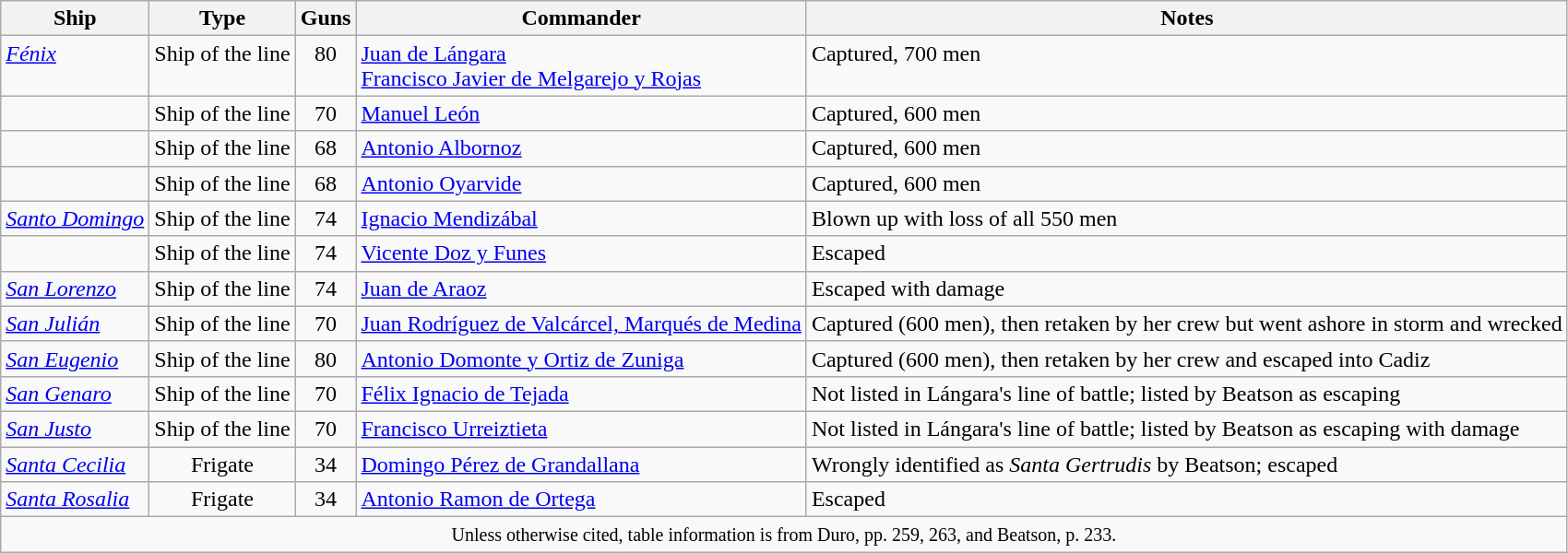<table class="wikitable">
<tr valign="top">
<th>Ship</th>
<th>Type</th>
<th>Guns</th>
<th>Commander</th>
<th>Notes</th>
</tr>
<tr valign="top">
<td align= left><a href='#'><em>Fénix</em></a></td>
<td align= center>Ship of the line</td>
<td align= center>80</td>
<td align= left><a href='#'>Juan de Lángara</a> <br> <a href='#'>Francisco Javier de Melgarejo y Rojas</a></td>
<td align= left>Captured, 700 men</td>
</tr>
<tr valign="top">
<td align= left></td>
<td align= center>Ship of the line</td>
<td align= center>70</td>
<td align= left><a href='#'>Manuel León</a></td>
<td align= left>Captured, 600 men</td>
</tr>
<tr valign="top">
<td align= left></td>
<td align= center>Ship of the line</td>
<td align= center>68</td>
<td align= left><a href='#'>Antonio Albornoz</a></td>
<td align= left>Captured, 600 men</td>
</tr>
<tr valign="top">
<td align= left></td>
<td align= center>Ship of the line</td>
<td align= center>68</td>
<td align= left><a href='#'>Antonio Oyarvide</a></td>
<td align= left>Captured, 600 men</td>
</tr>
<tr valign="top">
<td align= left><a href='#'><em>Santo Domingo</em></a></td>
<td align= center>Ship of the line</td>
<td align= center>74</td>
<td align= left><a href='#'>Ignacio Mendizábal</a></td>
<td align= left>Blown up with loss of all 550 men</td>
</tr>
<tr valign="top">
<td align= left></td>
<td align= center>Ship of the line</td>
<td align= center>74</td>
<td align= left><a href='#'>Vicente Doz y Funes</a></td>
<td align= left>Escaped</td>
</tr>
<tr valign="top">
<td align= left><a href='#'><em>San Lorenzo</em></a></td>
<td align= center>Ship of the line</td>
<td align= center>74</td>
<td align= left><a href='#'>Juan de Araoz</a></td>
<td align= left>Escaped with damage</td>
</tr>
<tr valign="top">
<td align= left><a href='#'><em>San Julián</em></a></td>
<td align= center>Ship of the line</td>
<td align= center>70</td>
<td align= left><a href='#'>Juan Rodríguez de Valcárcel, Marqués de Medina</a></td>
<td align= left>Captured (600 men), then retaken by her crew but went ashore in storm and wrecked</td>
</tr>
<tr valign="top">
<td align= left><a href='#'><em>San Eugenio</em></a></td>
<td align= center>Ship of the line</td>
<td align= center>80</td>
<td align= left><a href='#'>Antonio Domonte y Ortiz de Zuniga</a></td>
<td align= left>Captured (600 men), then retaken by her crew and escaped into Cadiz</td>
</tr>
<tr valign="top">
<td align= left><a href='#'><em>San Genaro</em></a></td>
<td align= center>Ship of the line</td>
<td align= center>70</td>
<td align= left><a href='#'>Félix Ignacio de Tejada</a></td>
<td align= left>Not listed in Lángara's line of battle; listed by Beatson as escaping</td>
</tr>
<tr valign="top">
<td align= left><a href='#'><em>San Justo</em></a></td>
<td align= center>Ship of the line</td>
<td align= center>70</td>
<td align= left><a href='#'>Francisco Urreiztieta</a></td>
<td align= left>Not listed in Lángara's line of battle; listed by Beatson as escaping with damage</td>
</tr>
<tr valign="top">
<td align= left><a href='#'><em>Santa Cecilia</em></a></td>
<td align= center>Frigate</td>
<td align= center>34</td>
<td align= left><a href='#'>Domingo Pérez de Grandallana</a></td>
<td align= left>Wrongly identified as <em>Santa Gertrudis</em> by Beatson; escaped</td>
</tr>
<tr valign="top">
<td align= left><a href='#'><em>Santa Rosalia</em></a></td>
<td align= center>Frigate</td>
<td align= center>34</td>
<td align= left><a href='#'>Antonio Ramon de Ortega</a></td>
<td align= left>Escaped</td>
</tr>
<tr>
<td colspan=8 align=center><small>Unless otherwise cited, table information is from Duro, pp. 259, 263, and Beatson, p. 233.</small></td>
</tr>
</table>
